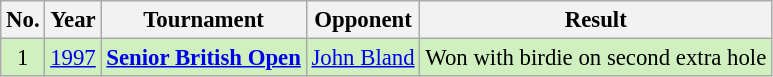<table class="wikitable" style="font-size:95%;">
<tr>
<th>No.</th>
<th>Year</th>
<th>Tournament</th>
<th>Opponent</th>
<th>Result</th>
</tr>
<tr style="background:#D0F0C0;">
<td align=center>1</td>
<td><a href='#'>1997</a></td>
<td><strong><a href='#'>Senior British Open</a></strong></td>
<td> <a href='#'>John Bland</a></td>
<td>Won with birdie on second extra hole</td>
</tr>
</table>
